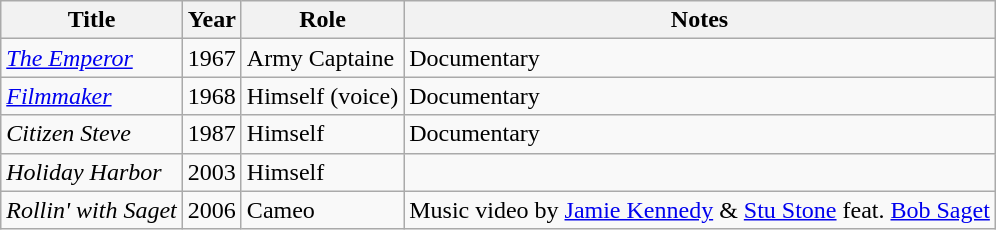<table class="wikitable sortable plainrowheaders">
<tr>
<th>Title</th>
<th>Year</th>
<th>Role</th>
<th>Notes</th>
</tr>
<tr>
<td scope="row"><em><a href='#'>The Emperor</a></em></td>
<td>1967</td>
<td>Army Captaine</td>
<td>Documentary</td>
</tr>
<tr>
<td scope="row"><em><a href='#'>Filmmaker</a></em></td>
<td>1968</td>
<td>Himself (voice)</td>
<td>Documentary</td>
</tr>
<tr>
<td scope="row"><em>Citizen Steve</em></td>
<td>1987</td>
<td>Himself</td>
<td>Documentary</td>
</tr>
<tr>
<td scope="row"><em>Holiday Harbor</em></td>
<td>2003</td>
<td>Himself</td>
<td></td>
</tr>
<tr>
<td scope="row"><em>Rollin' with Saget</em></td>
<td>2006</td>
<td>Cameo</td>
<td>Music video by <a href='#'>Jamie Kennedy</a> & <a href='#'>Stu Stone</a> feat. <a href='#'>Bob Saget</a></td>
</tr>
</table>
